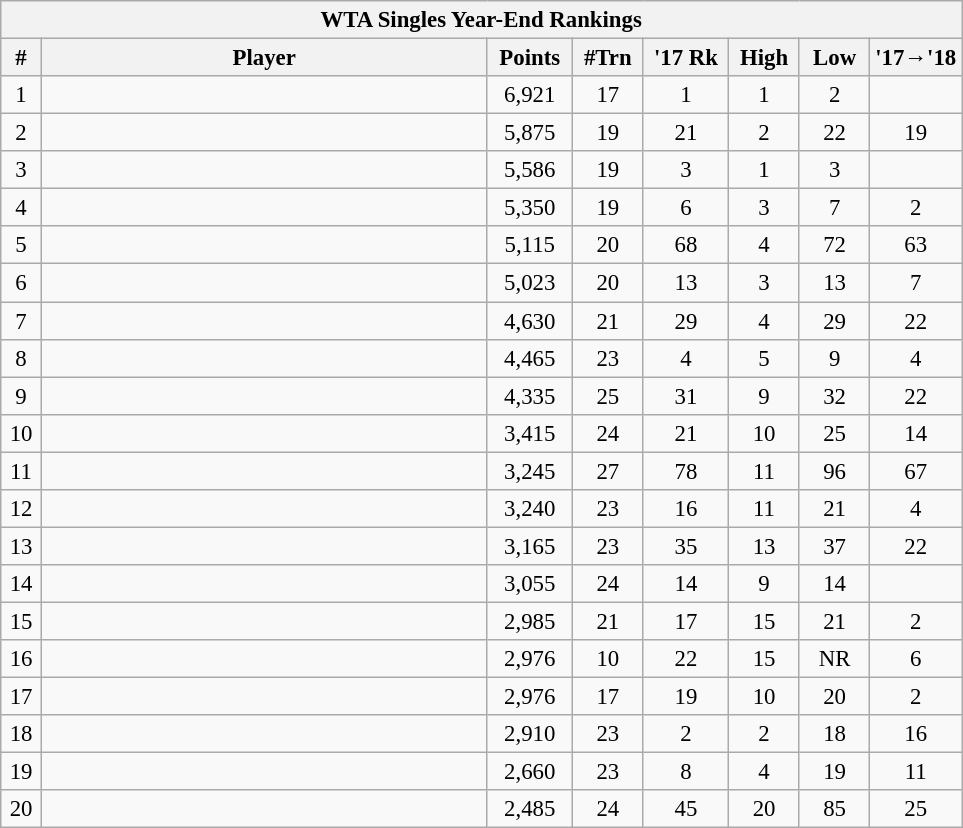<table class="wikitable" style="font-size:95%">
<tr>
<th colspan="10">WTA Singles Year-End Rankings</th>
</tr>
<tr>
<th style="width:20px;">#</th>
<th style="width:290px;">Player</th>
<th style="width:50px;">Points</th>
<th width=40>#Trn</th>
<th width=50>'17 Rk</th>
<th width=40>High</th>
<th width=40>Low</th>
<th width=50>'17→'18</th>
</tr>
<tr style="text-align:center;">
<td>1</td>
<td style="text-align:left;"></td>
<td>6,921</td>
<td>17</td>
<td>1</td>
<td>1</td>
<td>2</td>
<td></td>
</tr>
<tr style="text-align:center;">
<td>2</td>
<td style="text-align:left;"></td>
<td>5,875</td>
<td>19</td>
<td>21</td>
<td>2</td>
<td>22</td>
<td> 19</td>
</tr>
<tr style="text-align:center;">
<td>3</td>
<td style="text-align:left;"></td>
<td>5,586</td>
<td>19</td>
<td>3</td>
<td>1</td>
<td>3</td>
<td></td>
</tr>
<tr style="text-align:center;">
<td>4</td>
<td style="text-align:left;"></td>
<td>5,350</td>
<td>19</td>
<td>6</td>
<td>3</td>
<td>7</td>
<td> 2</td>
</tr>
<tr style="text-align:center;">
<td>5</td>
<td style="text-align:left;"></td>
<td>5,115</td>
<td>20</td>
<td>68</td>
<td>4</td>
<td>72</td>
<td> 63</td>
</tr>
<tr style="text-align:center;">
<td>6</td>
<td style="text-align:left;"></td>
<td>5,023</td>
<td>20</td>
<td>13</td>
<td>3</td>
<td>13</td>
<td> 7</td>
</tr>
<tr style="text-align:center;">
<td>7</td>
<td style="text-align:left;"></td>
<td>4,630</td>
<td>21</td>
<td>29</td>
<td>4</td>
<td>29</td>
<td> 22</td>
</tr>
<tr style="text-align:center;">
<td>8</td>
<td style="text-align:left;"></td>
<td>4,465</td>
<td>23</td>
<td>4</td>
<td>5</td>
<td>9</td>
<td> 4</td>
</tr>
<tr style="text-align:center;">
<td>9</td>
<td style="text-align:left;"></td>
<td>4,335</td>
<td>25</td>
<td>31</td>
<td>9</td>
<td>32</td>
<td> 22</td>
</tr>
<tr style="text-align:center;">
<td>10</td>
<td style="text-align:left;"></td>
<td>3,415</td>
<td>24</td>
<td>21</td>
<td>10</td>
<td>25</td>
<td> 14</td>
</tr>
<tr style="text-align:center;">
<td>11</td>
<td style="text-align:left;"></td>
<td>3,245</td>
<td>27</td>
<td>78</td>
<td>11</td>
<td>96</td>
<td> 67</td>
</tr>
<tr style="text-align:center;">
<td>12</td>
<td style="text-align:left;"></td>
<td>3,240</td>
<td>23</td>
<td>16</td>
<td>11</td>
<td>21</td>
<td> 4</td>
</tr>
<tr style="text-align:center;">
<td>13</td>
<td style="text-align:left;"></td>
<td>3,165</td>
<td>23</td>
<td>35</td>
<td>13</td>
<td>37</td>
<td> 22</td>
</tr>
<tr style="text-align:center;">
<td>14</td>
<td style="text-align:left;"></td>
<td>3,055</td>
<td>24</td>
<td>14</td>
<td>9</td>
<td>14</td>
<td></td>
</tr>
<tr style="text-align:center;">
<td>15</td>
<td style="text-align:left;"></td>
<td>2,985</td>
<td>21</td>
<td>17</td>
<td>15</td>
<td>21</td>
<td> 2</td>
</tr>
<tr style="text-align:center;">
<td>16</td>
<td style="text-align:left;"></td>
<td>2,976</td>
<td>10</td>
<td>22</td>
<td>15</td>
<td>NR</td>
<td> 6</td>
</tr>
<tr style="text-align:center;">
<td>17</td>
<td style="text-align:left;"></td>
<td>2,976</td>
<td>17</td>
<td>19</td>
<td>10</td>
<td>20</td>
<td> 2</td>
</tr>
<tr style="text-align:center;">
<td>18</td>
<td style="text-align:left;"></td>
<td>2,910</td>
<td>23</td>
<td>2</td>
<td>2</td>
<td>18</td>
<td> 16</td>
</tr>
<tr style="text-align:center;">
<td>19</td>
<td style="text-align:left;"></td>
<td>2,660</td>
<td>23</td>
<td>8</td>
<td>4</td>
<td>19</td>
<td> 11</td>
</tr>
<tr style="text-align:center;">
<td>20</td>
<td style="text-align:left;"></td>
<td>2,485</td>
<td>24</td>
<td>45</td>
<td>20</td>
<td>85</td>
<td> 25</td>
</tr>
</table>
